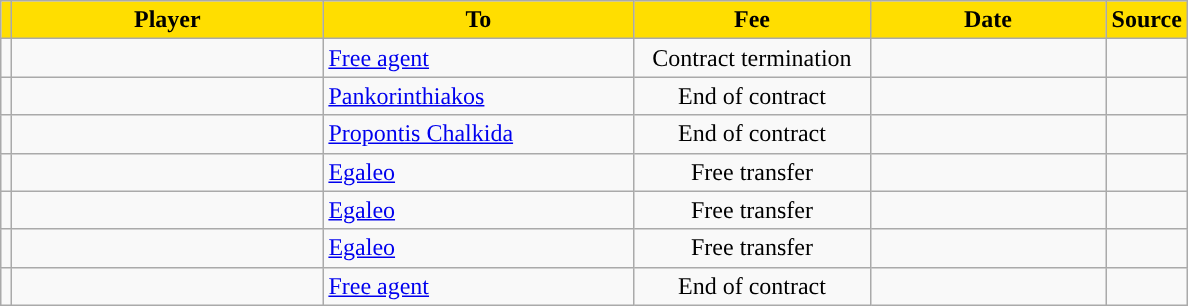<table class="wikitable sortable">
<tr>
<th style="background:#FFDE00"></th>
<th width=200 style="background:#FFDE00">Player</th>
<th width=200 style="background:#FFDE00">To</th>
<th width=150 style="background:#FFDE00">Fee</th>
<th width=150 style="background:#FFDE00">Date</th>
<th style="background:#FFDE00">Source</th>
</tr>
<tr>
<td align=center></td>
<td></td>
<td><a href='#'>Free agent</a></td>
<td align=center>Contract termination</td>
<td align=center></td>
<td align=center></td>
</tr>
<tr>
<td align=center></td>
<td></td>
<td> <a href='#'>Pankorinthiakos</a></td>
<td align=center>End of contract</td>
<td align=center></td>
<td align=center></td>
</tr>
<tr>
<td align=center></td>
<td></td>
<td> <a href='#'>Propontis Chalkida</a></td>
<td align=center>End of contract</td>
<td align=center></td>
<td align=center></td>
</tr>
<tr>
<td align=center></td>
<td></td>
<td> <a href='#'>Egaleo</a></td>
<td align=center>Free transfer</td>
<td align=center></td>
<td align=center></td>
</tr>
<tr>
<td align=center></td>
<td></td>
<td> <a href='#'>Egaleo</a></td>
<td align=center>Free transfer</td>
<td align=center></td>
<td align=center></td>
</tr>
<tr>
<td align=center></td>
<td></td>
<td> <a href='#'>Egaleo</a></td>
<td align=center>Free transfer</td>
<td align=center></td>
<td align=center></td>
</tr>
<tr>
<td align=center></td>
<td></td>
<td><a href='#'>Free agent</a></td>
<td align=center>End of contract</td>
<td align=center></td>
<td align=center></td>
</tr>
</table>
